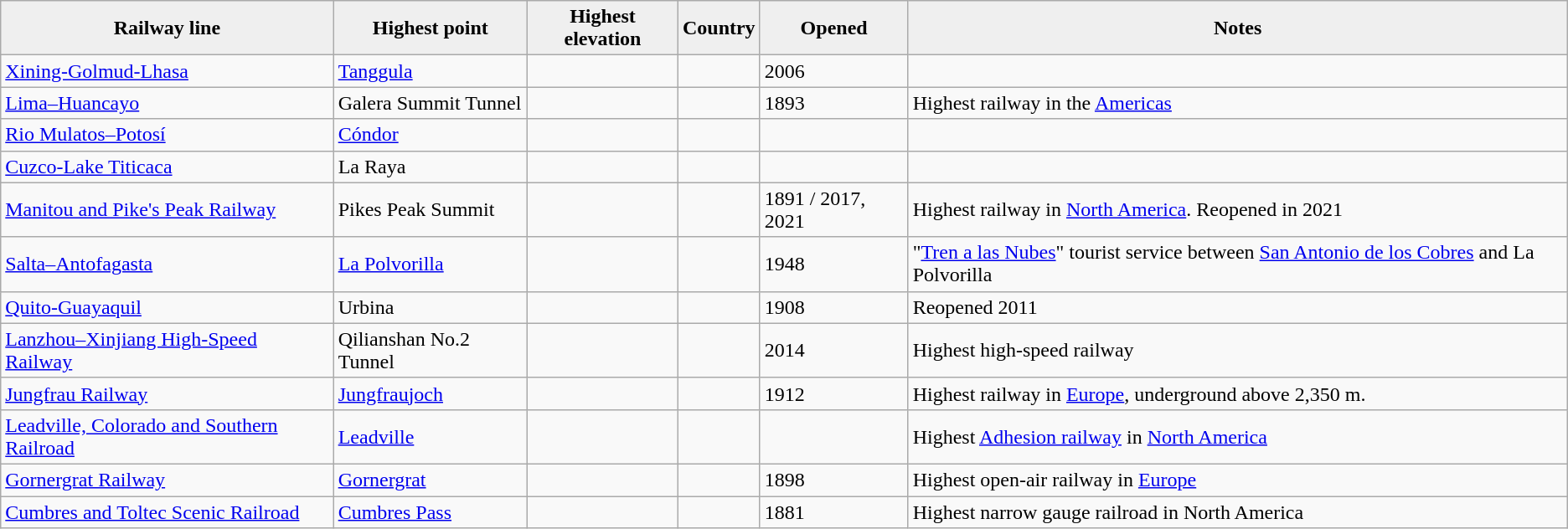<table class="wikitable sortable">
<tr>
<th style="background:#efefef;">Railway line</th>
<th style="background:#efefef;">Highest point</th>
<th style="background:#efefef;">Highest elevation</th>
<th style="background:#efefef;">Country</th>
<th style="background:#efefef;">Opened</th>
<th style="background:#efefef;">Notes</th>
</tr>
<tr>
<td><a href='#'>Xining-Golmud-Lhasa</a></td>
<td><a href='#'>Tanggula</a></td>
<td></td>
<td></td>
<td>2006</td>
<td></td>
</tr>
<tr>
<td><a href='#'>Lima–Huancayo</a></td>
<td>Galera Summit Tunnel</td>
<td></td>
<td></td>
<td>1893</td>
<td>Highest railway in the <a href='#'>Americas</a></td>
</tr>
<tr>
<td><a href='#'>Rio Mulatos–Potosí</a></td>
<td><a href='#'>Cóndor</a></td>
<td></td>
<td></td>
<td> </td>
<td></td>
</tr>
<tr>
<td><a href='#'>Cuzco-Lake Titicaca</a></td>
<td>La Raya</td>
<td></td>
<td></td>
<td> </td>
<td></td>
</tr>
<tr>
<td><a href='#'>Manitou and Pike's Peak Railway</a></td>
<td>Pikes Peak Summit</td>
<td></td>
<td></td>
<td>1891 / 2017, 2021</td>
<td>Highest railway in <a href='#'>North America</a>. Reopened in 2021 </td>
</tr>
<tr>
<td><a href='#'>Salta–Antofagasta</a></td>
<td><a href='#'>La Polvorilla</a></td>
<td></td>
<td> <br> </td>
<td>1948</td>
<td>"<a href='#'>Tren a las Nubes</a>" tourist service between <a href='#'>San Antonio de los Cobres</a> and La Polvorilla</td>
</tr>
<tr>
<td><a href='#'>Quito-Guayaquil</a></td>
<td>Urbina</td>
<td></td>
<td></td>
<td>1908</td>
<td>Reopened 2011</td>
</tr>
<tr>
<td><a href='#'>Lanzhou–Xinjiang High-Speed Railway</a></td>
<td>Qilianshan No.2 Tunnel</td>
<td></td>
<td></td>
<td>2014</td>
<td>Highest high-speed railway</td>
</tr>
<tr>
<td><a href='#'>Jungfrau Railway</a></td>
<td><a href='#'>Jungfraujoch</a></td>
<td></td>
<td></td>
<td>1912</td>
<td>Highest railway in <a href='#'>Europe</a>, underground above 2,350 m.</td>
</tr>
<tr>
<td><a href='#'>Leadville, Colorado and Southern Railroad</a></td>
<td><a href='#'>Leadville</a></td>
<td></td>
<td></td>
<td></td>
<td>Highest <a href='#'>Adhesion railway</a> in <a href='#'>North America</a></td>
</tr>
<tr>
<td><a href='#'>Gornergrat Railway</a></td>
<td><a href='#'>Gornergrat</a></td>
<td></td>
<td></td>
<td>1898</td>
<td>Highest open-air railway in <a href='#'>Europe</a></td>
</tr>
<tr>
<td><a href='#'>Cumbres and Toltec Scenic Railroad</a></td>
<td><a href='#'>Cumbres Pass</a></td>
<td></td>
<td></td>
<td>1881</td>
<td>Highest narrow gauge railroad in North America</td>
</tr>
</table>
